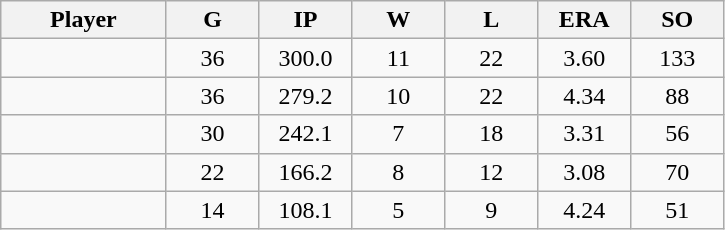<table class="wikitable sortable">
<tr>
<th bgcolor="#DDDDFF" width="16%">Player</th>
<th bgcolor="#DDDDFF" width="9%">G</th>
<th bgcolor="#DDDDFF" width="9%">IP</th>
<th bgcolor="#DDDDFF" width="9%">W</th>
<th bgcolor="#DDDDFF" width="9%">L</th>
<th bgcolor="#DDDDFF" width="9%">ERA</th>
<th bgcolor="#DDDDFF" width="9%">SO</th>
</tr>
<tr align="center">
<td></td>
<td>36</td>
<td>300.0</td>
<td>11</td>
<td>22</td>
<td>3.60</td>
<td>133</td>
</tr>
<tr align="center">
<td></td>
<td>36</td>
<td>279.2</td>
<td>10</td>
<td>22</td>
<td>4.34</td>
<td>88</td>
</tr>
<tr align="center">
<td></td>
<td>30</td>
<td>242.1</td>
<td>7</td>
<td>18</td>
<td>3.31</td>
<td>56</td>
</tr>
<tr align="center">
<td></td>
<td>22</td>
<td>166.2</td>
<td>8</td>
<td>12</td>
<td>3.08</td>
<td>70</td>
</tr>
<tr align="center">
<td></td>
<td>14</td>
<td>108.1</td>
<td>5</td>
<td>9</td>
<td>4.24</td>
<td>51</td>
</tr>
</table>
